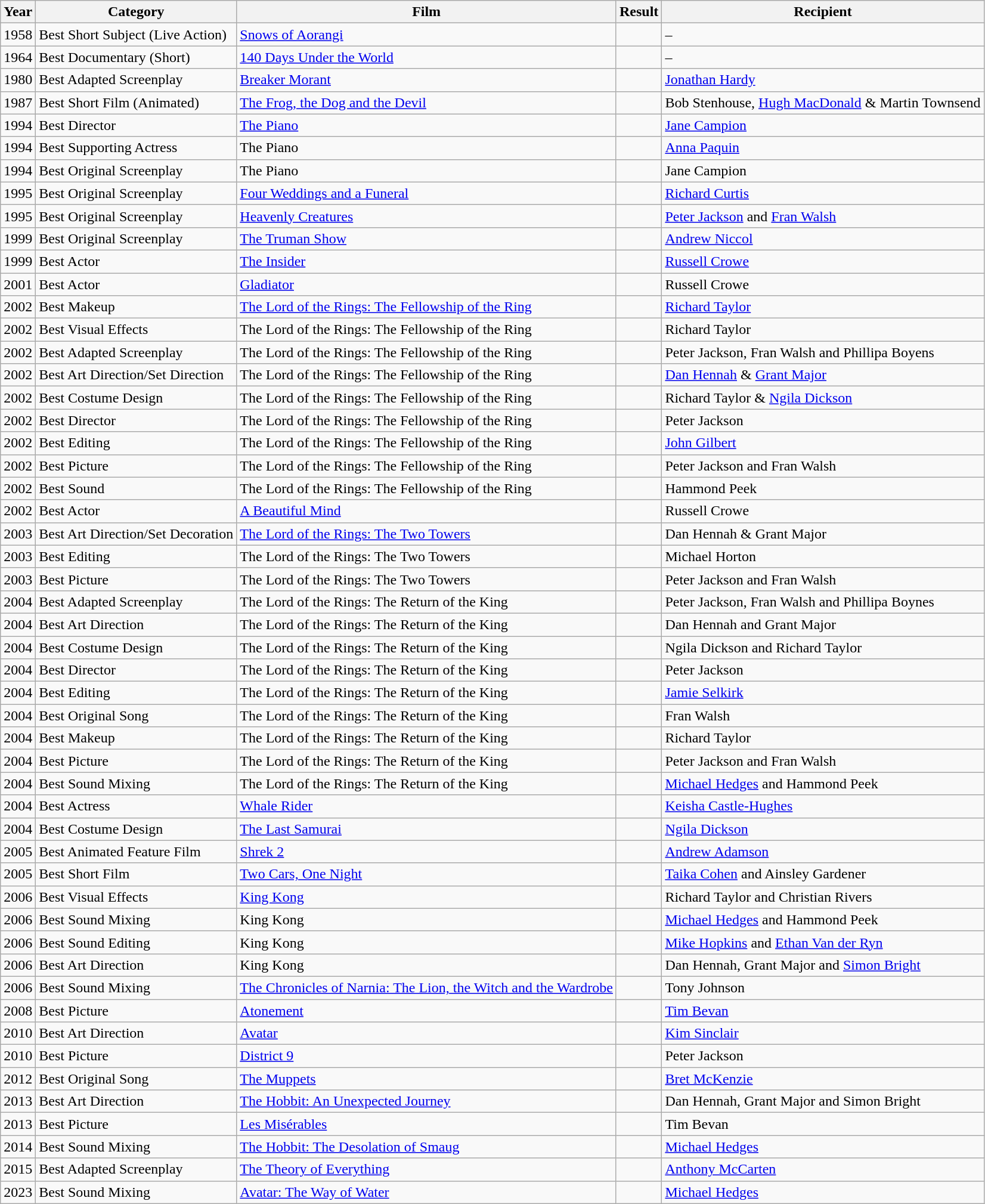<table class="wikitable">
<tr>
<th>Year</th>
<th>Category</th>
<th>Film</th>
<th>Result</th>
<th>Recipient</th>
</tr>
<tr>
<td>1958</td>
<td>Best Short Subject (Live Action)</td>
<td><a href='#'>Snows of Aorangi</a></td>
<td></td>
<td>–</td>
</tr>
<tr>
<td>1964</td>
<td>Best Documentary (Short)</td>
<td><a href='#'>140 Days Under the World</a></td>
<td></td>
<td>–</td>
</tr>
<tr>
<td>1980</td>
<td>Best Adapted Screenplay</td>
<td><a href='#'>Breaker Morant</a></td>
<td></td>
<td><a href='#'>Jonathan Hardy</a></td>
</tr>
<tr>
<td>1987</td>
<td>Best Short Film (Animated)</td>
<td><a href='#'>The Frog, the Dog and the Devil</a></td>
<td></td>
<td>Bob Stenhouse, <a href='#'>Hugh MacDonald</a> & Martin Townsend</td>
</tr>
<tr>
<td>1994</td>
<td>Best Director</td>
<td><a href='#'>The Piano</a></td>
<td></td>
<td><a href='#'>Jane Campion</a></td>
</tr>
<tr>
<td>1994</td>
<td>Best Supporting Actress</td>
<td>The Piano</td>
<td></td>
<td><a href='#'>Anna Paquin</a></td>
</tr>
<tr>
<td>1994</td>
<td>Best Original Screenplay</td>
<td>The Piano</td>
<td></td>
<td>Jane Campion</td>
</tr>
<tr>
<td>1995</td>
<td>Best Original Screenplay</td>
<td><a href='#'>Four Weddings and a Funeral</a></td>
<td></td>
<td><a href='#'>Richard Curtis</a></td>
</tr>
<tr>
<td>1995</td>
<td>Best Original Screenplay</td>
<td><a href='#'>Heavenly Creatures</a></td>
<td></td>
<td><a href='#'>Peter Jackson</a> and <a href='#'>Fran Walsh</a></td>
</tr>
<tr>
<td>1999</td>
<td>Best Original Screenplay</td>
<td><a href='#'>The Truman Show</a></td>
<td></td>
<td><a href='#'>Andrew Niccol</a></td>
</tr>
<tr>
<td>1999</td>
<td>Best Actor</td>
<td><a href='#'>The Insider</a></td>
<td></td>
<td><a href='#'>Russell Crowe</a></td>
</tr>
<tr>
<td>2001</td>
<td>Best Actor</td>
<td><a href='#'>Gladiator</a></td>
<td></td>
<td>Russell Crowe</td>
</tr>
<tr>
<td>2002</td>
<td>Best Makeup</td>
<td><a href='#'>The Lord of the Rings: The Fellowship of the Ring</a></td>
<td></td>
<td><a href='#'>Richard Taylor</a></td>
</tr>
<tr>
<td>2002</td>
<td>Best Visual Effects</td>
<td>The Lord of the Rings: The Fellowship of the Ring</td>
<td></td>
<td>Richard Taylor</td>
</tr>
<tr>
<td>2002</td>
<td>Best Adapted Screenplay</td>
<td>The Lord of the Rings: The Fellowship of the Ring</td>
<td></td>
<td>Peter Jackson, Fran Walsh and Phillipa Boyens</td>
</tr>
<tr>
<td>2002</td>
<td>Best Art Direction/Set Direction</td>
<td>The Lord of the Rings: The Fellowship of the Ring</td>
<td></td>
<td><a href='#'>Dan Hennah</a> & <a href='#'>Grant Major</a></td>
</tr>
<tr>
<td>2002</td>
<td>Best Costume Design</td>
<td>The Lord of the Rings: The Fellowship of the Ring</td>
<td></td>
<td>Richard Taylor & <a href='#'>Ngila Dickson</a></td>
</tr>
<tr>
<td>2002</td>
<td>Best Director</td>
<td>The Lord of the Rings: The Fellowship of the Ring</td>
<td></td>
<td>Peter Jackson</td>
</tr>
<tr>
<td>2002</td>
<td>Best Editing</td>
<td>The Lord of the Rings: The Fellowship of the Ring</td>
<td></td>
<td><a href='#'>John Gilbert</a></td>
</tr>
<tr>
<td>2002</td>
<td>Best Picture</td>
<td>The Lord of the Rings: The Fellowship of the Ring</td>
<td></td>
<td>Peter Jackson and Fran Walsh</td>
</tr>
<tr>
<td>2002</td>
<td>Best Sound</td>
<td>The Lord of the Rings: The Fellowship of the Ring</td>
<td></td>
<td>Hammond Peek</td>
</tr>
<tr>
<td>2002</td>
<td>Best Actor</td>
<td><a href='#'>A Beautiful Mind</a></td>
<td></td>
<td>Russell Crowe</td>
</tr>
<tr>
<td>2003</td>
<td>Best Art Direction/Set Decoration</td>
<td><a href='#'>The Lord of the Rings: The Two Towers</a></td>
<td></td>
<td>Dan Hennah & Grant Major</td>
</tr>
<tr>
<td>2003</td>
<td>Best Editing</td>
<td>The Lord of the Rings: The Two Towers</td>
<td></td>
<td>Michael Horton</td>
</tr>
<tr>
<td>2003</td>
<td>Best Picture</td>
<td>The Lord of the Rings: The Two Towers</td>
<td></td>
<td>Peter Jackson and Fran Walsh</td>
</tr>
<tr>
<td>2004</td>
<td>Best Adapted Screenplay</td>
<td>The Lord of the Rings: The Return of the King</td>
<td></td>
<td>Peter Jackson, Fran Walsh and Phillipa Boynes</td>
</tr>
<tr>
<td>2004</td>
<td>Best Art Direction</td>
<td>The Lord of the Rings: The Return of the King</td>
<td></td>
<td>Dan Hennah and Grant Major</td>
</tr>
<tr>
<td>2004</td>
<td>Best Costume Design</td>
<td>The Lord of the Rings: The Return of the King</td>
<td></td>
<td>Ngila Dickson and Richard Taylor</td>
</tr>
<tr>
<td>2004</td>
<td>Best Director</td>
<td>The Lord of the Rings: The Return of the King</td>
<td></td>
<td>Peter Jackson</td>
</tr>
<tr>
<td>2004</td>
<td>Best Editing</td>
<td>The Lord of the Rings: The Return of the King</td>
<td></td>
<td><a href='#'>Jamie Selkirk</a></td>
</tr>
<tr>
<td>2004</td>
<td>Best Original Song</td>
<td>The Lord of the Rings: The Return of the King</td>
<td></td>
<td>Fran Walsh</td>
</tr>
<tr>
<td>2004</td>
<td>Best Makeup</td>
<td>The Lord of the Rings: The Return of the King</td>
<td></td>
<td>Richard Taylor</td>
</tr>
<tr>
<td>2004</td>
<td>Best Picture</td>
<td>The Lord of the Rings: The Return of the King</td>
<td></td>
<td>Peter Jackson and Fran Walsh</td>
</tr>
<tr>
<td>2004</td>
<td>Best Sound Mixing</td>
<td>The Lord of the Rings: The Return of the King</td>
<td></td>
<td><a href='#'>Michael Hedges</a> and Hammond Peek</td>
</tr>
<tr>
<td>2004</td>
<td>Best Actress</td>
<td><a href='#'>Whale Rider</a></td>
<td></td>
<td><a href='#'>Keisha Castle-Hughes</a></td>
</tr>
<tr>
<td>2004</td>
<td>Best Costume Design</td>
<td><a href='#'>The Last Samurai</a></td>
<td></td>
<td><a href='#'>Ngila Dickson</a></td>
</tr>
<tr>
<td>2005</td>
<td>Best Animated Feature Film</td>
<td><a href='#'>Shrek 2</a></td>
<td></td>
<td><a href='#'>Andrew Adamson</a></td>
</tr>
<tr>
<td>2005</td>
<td>Best Short Film</td>
<td><a href='#'>Two Cars, One Night</a></td>
<td></td>
<td><a href='#'>Taika Cohen</a> and Ainsley Gardener</td>
</tr>
<tr>
<td>2006</td>
<td>Best Visual Effects</td>
<td><a href='#'>King Kong</a></td>
<td></td>
<td>Richard Taylor and Christian Rivers</td>
</tr>
<tr>
<td>2006</td>
<td>Best Sound Mixing</td>
<td>King Kong</td>
<td></td>
<td><a href='#'>Michael Hedges</a> and Hammond Peek</td>
</tr>
<tr>
<td>2006</td>
<td>Best Sound Editing</td>
<td>King Kong</td>
<td></td>
<td><a href='#'>Mike Hopkins</a> and <a href='#'>Ethan Van der Ryn</a></td>
</tr>
<tr>
<td>2006</td>
<td>Best Art Direction</td>
<td>King Kong</td>
<td></td>
<td>Dan Hennah, Grant Major and <a href='#'>Simon Bright</a></td>
</tr>
<tr>
<td>2006</td>
<td>Best Sound Mixing</td>
<td><a href='#'>The Chronicles of Narnia: The Lion, the Witch and the Wardrobe</a></td>
<td></td>
<td>Tony Johnson</td>
</tr>
<tr>
<td>2008</td>
<td>Best Picture</td>
<td><a href='#'>Atonement</a></td>
<td></td>
<td><a href='#'>Tim Bevan</a></td>
</tr>
<tr>
<td>2010</td>
<td>Best Art Direction</td>
<td><a href='#'>Avatar</a></td>
<td></td>
<td><a href='#'>Kim Sinclair</a></td>
</tr>
<tr>
<td>2010</td>
<td>Best Picture</td>
<td><a href='#'>District 9</a></td>
<td></td>
<td>Peter Jackson</td>
</tr>
<tr>
<td>2012</td>
<td>Best Original Song</td>
<td><a href='#'>The Muppets</a></td>
<td></td>
<td><a href='#'>Bret McKenzie</a></td>
</tr>
<tr>
<td>2013</td>
<td>Best Art Direction</td>
<td><a href='#'>The Hobbit: An Unexpected Journey</a></td>
<td></td>
<td>Dan Hennah, Grant Major and Simon Bright</td>
</tr>
<tr>
<td>2013</td>
<td>Best Picture</td>
<td><a href='#'>Les Misérables</a></td>
<td></td>
<td>Tim Bevan</td>
</tr>
<tr>
<td>2014</td>
<td>Best Sound Mixing</td>
<td><a href='#'>The Hobbit: The Desolation of Smaug</a></td>
<td></td>
<td><a href='#'>Michael Hedges</a></td>
</tr>
<tr>
<td>2015</td>
<td>Best Adapted Screenplay</td>
<td><a href='#'>The Theory of Everything</a></td>
<td></td>
<td><a href='#'>Anthony McCarten</a></td>
</tr>
<tr>
<td>2023</td>
<td>Best Sound Mixing</td>
<td><a href='#'>Avatar: The Way of Water</a></td>
<td></td>
<td><a href='#'>Michael Hedges</a></td>
</tr>
</table>
